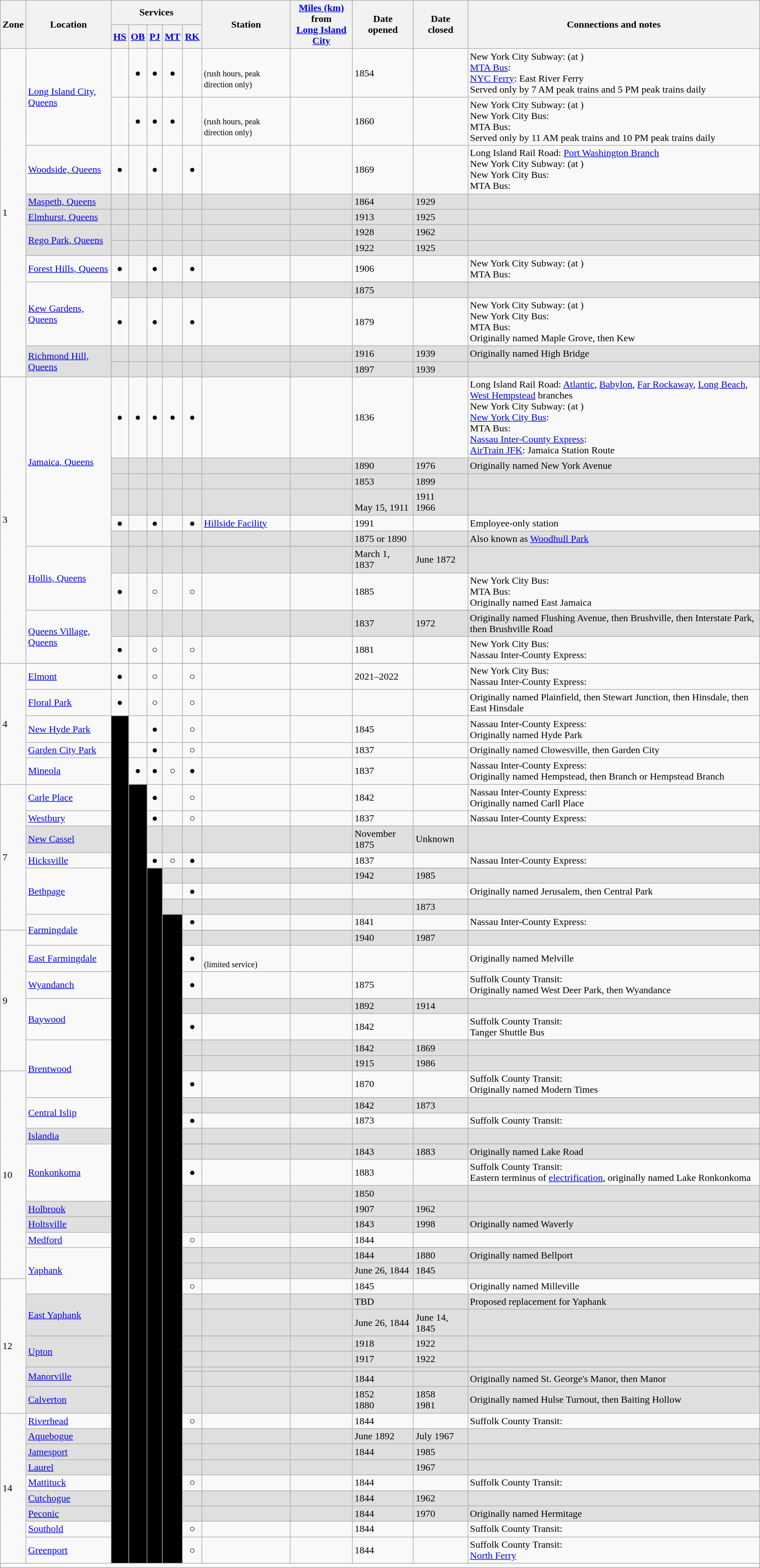<table class="wikitable">
<tr>
<th rowspan=2>Zone</th>
<th rowspan=2>Location</th>
<th colspan="5">Services</th>
<th rowspan=2>Station</th>
<th rowspan=2><a href='#'>Miles (km)</a> from<br><a href='#'>Long Island City</a></th>
<th rowspan=2>Date<br>opened</th>
<th rowspan=2>Date<br>closed</th>
<th rowspan=2>Connections and notes</th>
</tr>
<tr>
<th><a href='#'>HS</a></th>
<th><a href='#'>OB</a></th>
<th><a href='#'>PJ</a></th>
<th><a href='#'>MT</a></th>
<th><a href='#'>RK</a></th>
</tr>
<tr>
<td rowspan=13>1</td>
<td rowspan=2><a href='#'>Long Island City,<br>Queens</a></td>
<td></td>
<td align="center">●</td>
<td align="center">●</td>
<td align="center">●</td>
<td></td>
<td> <br><small>(rush hours, peak direction only)</small></td>
<td></td>
<td>1854</td>
<td></td>
<td>New York City Subway:  (at )<br><a href='#'>MTA Bus</a>: <br><a href='#'>NYC Ferry</a>: East River Ferry<br>Served only by 7 AM peak trains and 5 PM peak trains daily</td>
</tr>
<tr>
<td></td>
<td align="center">●</td>
<td align="center">●</td>
<td align="center">●</td>
<td></td>
<td><br><small>(rush hours, peak direction only)</small></td>
<td></td>
<td>1860</td>
<td></td>
<td>New York City Subway:  (at )<br>New York City Bus: <br>MTA Bus: <br>Served only by 11 AM peak trains and 10 PM peak trains daily</td>
</tr>
<tr>
<td><a href='#'>Woodside, Queens</a></td>
<td align="center">●</td>
<td></td>
<td align="center">●</td>
<td></td>
<td align="center">●</td>
<td> </td>
<td></td>
<td>1869</td>
<td></td>
<td>Long Island Rail Road: <a href='#'>Port Washington Branch</a><br>New York City Subway:  (at )<br>New York City Bus: <br>MTA Bus: </td>
</tr>
<tr bgcolor=dfdfdf>
<td><a href='#'>Maspeth, Queens</a></td>
<td></td>
<td></td>
<td></td>
<td></td>
<td></td>
<td></td>
<td></td>
<td>1864</td>
<td>1929</td>
<td></td>
</tr>
<tr bgcolor=dfdfdf>
<td><a href='#'>Elmhurst, Queens</a></td>
<td></td>
<td></td>
<td></td>
<td></td>
<td></td>
<td></td>
<td></td>
<td>1913</td>
<td>1925</td>
<td></td>
</tr>
<tr bgcolor=dfdfdf>
<td rowspan=2><a href='#'>Rego Park, Queens</a></td>
<td></td>
<td></td>
<td></td>
<td></td>
<td></td>
<td></td>
<td></td>
<td>1928</td>
<td>1962</td>
<td></td>
</tr>
<tr bgcolor=dfdfdf>
<td></td>
<td></td>
<td></td>
<td></td>
<td></td>
<td></td>
<td></td>
<td>1922</td>
<td>1925</td>
<td></td>
</tr>
<tr>
<td><a href='#'>Forest Hills, Queens</a></td>
<td align="center">●</td>
<td></td>
<td align="center">●</td>
<td></td>
<td align="center">●</td>
<td> </td>
<td></td>
<td>1906</td>
<td></td>
<td>New York City Subway:  (at )<br>MTA Bus: </td>
</tr>
<tr>
<td rowspan=3><a href='#'>Kew Gardens, Queens</a></td>
</tr>
<tr bgcolor=dfdfdf>
<td></td>
<td></td>
<td></td>
<td></td>
<td></td>
<td></td>
<td></td>
<td>1875</td>
<td></td>
<td></td>
</tr>
<tr>
<td align="center">●</td>
<td></td>
<td align="center">●</td>
<td></td>
<td align="center">●</td>
<td> </td>
<td></td>
<td>1879</td>
<td></td>
<td>New York City Subway:  (at )<br>New York City Bus: <br>MTA Bus: <br>Originally named Maple Grove, then Kew</td>
</tr>
<tr bgcolor=dfdfdf>
<td rowspan=2><a href='#'>Richmond Hill, Queens</a></td>
<td></td>
<td></td>
<td></td>
<td></td>
<td></td>
<td></td>
<td></td>
<td>1916</td>
<td>1939</td>
<td>Originally named High Bridge</td>
</tr>
<tr bgcolor=dfdfdf>
<td></td>
<td></td>
<td></td>
<td></td>
<td></td>
<td></td>
<td></td>
<td>1897</td>
<td>1939</td>
<td></td>
</tr>
<tr>
<td rowspan=12>3</td>
<td rowspan=6><a href='#'>Jamaica, Queens</a></td>
<td align="center">●</td>
<td align="center">●</td>
<td align="center">●</td>
<td align="center">●</td>
<td align="center">●</td>
<td> </td>
<td></td>
<td>1836</td>
<td></td>
<td>Long Island Rail Road: <a href='#'>Atlantic</a>, <a href='#'>Babylon</a>, <a href='#'>Far Rockaway</a>, <a href='#'>Long Beach</a>, <a href='#'>West Hempstead</a> branches<br>New York City Subway:  (at )<br><a href='#'>New York City Bus</a>: <br>MTA Bus: <br><a href='#'>Nassau Inter-County Express</a>: <br><a href='#'>AirTrain JFK</a>: Jamaica Station Route</td>
</tr>
<tr bgcolor=dfdfdf>
<td></td>
<td></td>
<td></td>
<td></td>
<td></td>
<td></td>
<td></td>
<td>1890</td>
<td>1976</td>
<td>Originally named New York Avenue</td>
</tr>
<tr bgcolor=dfdfdf>
<td></td>
<td></td>
<td></td>
<td></td>
<td></td>
<td></td>
<td></td>
<td>1853</td>
<td>1899</td>
<td></td>
</tr>
<tr bgcolor=dfdfdf>
<td></td>
<td></td>
<td></td>
<td></td>
<td></td>
<td></td>
<td></td>
<td><br>May 15, 1911</td>
<td>1911<br>1966</td>
<td></td>
</tr>
<tr>
<td align="center">●</td>
<td></td>
<td align="center">●</td>
<td></td>
<td align="center">●</td>
<td><a href='#'>Hillside Facility</a></td>
<td></td>
<td>1991</td>
<td></td>
<td>Employee-only station</td>
</tr>
<tr bgcolor=dfdfdf>
<td></td>
<td></td>
<td></td>
<td></td>
<td></td>
<td></td>
<td></td>
<td>1875 or 1890</td>
<td></td>
<td>Also known as <a href='#'>Woodhull Park</a></td>
</tr>
<tr>
<td rowspan=3><a href='#'>Hollis, Queens</a></td>
</tr>
<tr bgcolor=dfdfdf>
<td></td>
<td></td>
<td></td>
<td></td>
<td></td>
<td></td>
<td></td>
<td>March 1, 1837</td>
<td>June 1872</td>
<td></td>
</tr>
<tr>
<td align="center">●</td>
<td></td>
<td align="center">○</td>
<td></td>
<td align="center">○</td>
<td></td>
<td></td>
<td>1885</td>
<td></td>
<td>New York City Bus: <br>MTA Bus: <br>Originally named East Jamaica</td>
</tr>
<tr>
<td rowspan=3><a href='#'>Queens Village,<br>Queens</a></td>
</tr>
<tr bgcolor=dfdfdf>
<td></td>
<td></td>
<td></td>
<td></td>
<td></td>
<td></td>
<td></td>
<td>1837</td>
<td>1972</td>
<td>Originally named Flushing Avenue, then Brushville, then Interstate Park, then Brushville Road</td>
</tr>
<tr>
<td align="center">●</td>
<td></td>
<td align="center">○</td>
<td></td>
<td align="center">○</td>
<td> </td>
<td></td>
<td>1881</td>
<td></td>
<td>New York City Bus: <br>Nassau Inter-County Express: </td>
</tr>
<tr>
<td rowspan=6>4</td>
</tr>
<tr>
<td><a href='#'>Elmont</a></td>
<td align="center">●</td>
<td></td>
<td align="center">○</td>
<td></td>
<td align="center">○</td>
<td> </td>
<td></td>
<td>2021–2022</td>
<td></td>
<td>New York City Bus: <br>Nassau Inter-County Express: </td>
</tr>
<tr>
<td><a href='#'>Floral Park</a></td>
<td align="center">●</td>
<td></td>
<td align="center">○</td>
<td></td>
<td align="center">○</td>
<td></td>
<td></td>
<td></td>
<td></td>
<td>Originally named Plainfield, then Stewart Junction, then Hinsdale, then East Hinsdale</td>
</tr>
<tr>
<td><a href='#'>New Hyde Park</a></td>
<td rowspan=54 style="background: black;"></td>
<td></td>
<td align="center">●</td>
<td></td>
<td align="center">○</td>
<td> </td>
<td></td>
<td>1845</td>
<td></td>
<td>Nassau Inter-County Express: <br>Originally named Hyde Park</td>
</tr>
<tr>
<td><a href='#'>Garden City Park</a></td>
<td></td>
<td align="center">●</td>
<td></td>
<td align="center">○</td>
<td> </td>
<td></td>
<td>1837</td>
<td></td>
<td>Originally named Clowesville, then Garden City</td>
</tr>
<tr>
<td><a href='#'>Mineola</a></td>
<td align="center">●</td>
<td align="center">●</td>
<td align="center">○</td>
<td align="center">●</td>
<td> </td>
<td></td>
<td>1837</td>
<td></td>
<td>Nassau Inter-County Express: <br>Originally named Hempstead, then Branch or Hempstead Branch</td>
</tr>
<tr>
<td rowspan=9>7</td>
<td><a href='#'>Carle Place</a></td>
<td rowspan=51 style="background: black;"></td>
<td align="center">●</td>
<td></td>
<td align="center">○</td>
<td> </td>
<td></td>
<td>1842</td>
<td></td>
<td>Nassau Inter-County Express: <br>Originally named Carll Place</td>
</tr>
<tr>
<td><a href='#'>Westbury</a></td>
<td align="center">●</td>
<td></td>
<td align="center">○</td>
<td> </td>
<td></td>
<td>1837</td>
<td></td>
<td>Nassau Inter-County Express: </td>
</tr>
<tr bgcolor=dfdfdf>
<td><a href='#'>New Cassel</a></td>
<td></td>
<td></td>
<td></td>
<td></td>
<td></td>
<td>November 1875</td>
<td>Unknown</td>
<td></td>
</tr>
<tr>
<td><a href='#'>Hicksville</a></td>
<td align="center">●</td>
<td align="center">○</td>
<td align="center">●</td>
<td> </td>
<td></td>
<td>1837</td>
<td></td>
<td>Nassau Inter-County Express: </td>
</tr>
<tr>
<td rowspan=4><a href='#'>Bethpage</a></td>
</tr>
<tr bgcolor=dfdfdf>
<td rowspan=46 style="background: black;"></td>
<td></td>
<td></td>
<td></td>
<td></td>
<td>1942</td>
<td>1985</td>
<td></td>
</tr>
<tr>
<td></td>
<td align="center">●</td>
<td> </td>
<td></td>
<td></td>
<td></td>
<td>Originally named Jerusalem, then Central Park</td>
</tr>
<tr bgcolor=dfdfdf>
<td></td>
<td></td>
<td></td>
<td></td>
<td></td>
<td>1873</td>
<td></td>
</tr>
<tr>
<td rowspan=3><a href='#'>Farmingdale</a></td>
<td rowspan=43 style="background: black;"></td>
<td align="center">●</td>
<td> </td>
<td></td>
<td>1841</td>
<td></td>
<td>Nassau Inter-County Express: </td>
</tr>
<tr>
<td rowspan=10>9</td>
</tr>
<tr bgcolor=dfdfdf>
<td></td>
<td></td>
<td></td>
<td>1940</td>
<td>1987</td>
<td></td>
</tr>
<tr>
<td><a href='#'>East Farmingdale</a></td>
<td align="center">●</td>
<td> <br><small>(limited service)</small></td>
<td></td>
<td></td>
<td></td>
<td>Originally named Melville</td>
</tr>
<tr>
<td><a href='#'>Wyandanch</a></td>
<td align="center">●</td>
<td> </td>
<td></td>
<td>1875</td>
<td></td>
<td>Suffolk County Transit: <br>Originally named West Deer Park, then Wyandance</td>
</tr>
<tr>
<td rowspan=3><a href='#'>Baywood</a></td>
</tr>
<tr bgcolor=dfdfdf>
<td></td>
<td></td>
<td></td>
<td>1892</td>
<td>1914</td>
<td></td>
</tr>
<tr>
<td align="center">●</td>
<td> </td>
<td></td>
<td>1842</td>
<td></td>
<td>Suffolk County Transit: <br>Tanger Shuttle Bus</td>
</tr>
<tr>
<td rowspan=4><a href='#'>Brentwood</a></td>
</tr>
<tr bgcolor=dfdfdf>
<td></td>
<td></td>
<td></td>
<td>1842</td>
<td>1869</td>
<td></td>
</tr>
<tr bgcolor=dfdfdf>
<td></td>
<td></td>
<td></td>
<td>1915</td>
<td>1986</td>
<td></td>
</tr>
<tr>
<td rowspan=15>10</td>
<td align="center">●</td>
<td> </td>
<td></td>
<td>1870</td>
<td></td>
<td>Suffolk County Transit: <br>Originally named Modern Times</td>
</tr>
<tr>
<td rowspan=3><a href='#'>Central Islip</a></td>
</tr>
<tr bgcolor=dfdfdf>
<td></td>
<td></td>
<td></td>
<td>1842</td>
<td>1873</td>
<td></td>
</tr>
<tr>
<td align="center">●</td>
<td> </td>
<td></td>
<td>1873</td>
<td></td>
<td>Suffolk County Transit: </td>
</tr>
<tr bgcolor=dfdfdf>
<td><a href='#'>Islandia</a></td>
<td></td>
<td></td>
<td></td>
<td></td>
<td></td>
<td></td>
</tr>
<tr>
<td rowspan=4><a href='#'>Ronkonkoma</a></td>
</tr>
<tr bgcolor=dfdfdf>
<td></td>
<td></td>
<td></td>
<td>1843</td>
<td>1883</td>
<td>Originally named Lake Road</td>
</tr>
<tr>
<td align="center">●</td>
<td> </td>
<td></td>
<td>1883</td>
<td></td>
<td>Suffolk County Transit: <br>Eastern terminus of <a href='#'>electrification</a>, originally named Lake Ronkonkoma</td>
</tr>
<tr bgcolor=dfdfdf>
<td></td>
<td></td>
<td></td>
<td>1850</td>
<td></td>
<td></td>
</tr>
<tr bgcolor=dfdfdf>
<td><a href='#'>Holbrook</a></td>
<td></td>
<td></td>
<td></td>
<td>1907</td>
<td>1962</td>
<td></td>
</tr>
<tr bgcolor=dfdfdf>
<td><a href='#'>Holtsville</a></td>
<td></td>
<td></td>
<td></td>
<td>1843</td>
<td>1998</td>
<td>Originally named Waverly</td>
</tr>
<tr>
<td><a href='#'>Medford</a></td>
<td align="center">○</td>
<td> </td>
<td></td>
<td>1844</td>
<td></td>
<td></td>
</tr>
<tr>
<td rowspan=4><a href='#'>Yaphank</a></td>
</tr>
<tr bgcolor=dfdfdf>
<td></td>
<td></td>
<td></td>
<td>1844</td>
<td>1880</td>
<td>Originally named Bellport</td>
</tr>
<tr bgcolor=dfdfdf>
<td></td>
<td></td>
<td></td>
<td>June 26, 1844</td>
<td>1845</td>
<td></td>
</tr>
<tr>
<td rowspan=8>12</td>
<td align="center">○</td>
<td> </td>
<td></td>
<td>1845</td>
<td></td>
<td>Originally named Milleville</td>
</tr>
<tr bgcolor=dfdfdf>
<td rowspan=2><a href='#'>East Yaphank</a></td>
<td></td>
<td></td>
<td></td>
<td>TBD</td>
<td></td>
<td>Proposed replacement for Yaphank</td>
</tr>
<tr bgcolor=dfdfdf>
<td></td>
<td></td>
<td></td>
<td>June 26, 1844</td>
<td>June 14, 1845</td>
<td></td>
</tr>
<tr bgcolor=dfdfdf>
<td rowspan=2><a href='#'>Upton</a></td>
<td></td>
<td></td>
<td></td>
<td>1918</td>
<td>1922</td>
<td></td>
</tr>
<tr bgcolor=dfdfdf>
<td></td>
<td></td>
<td></td>
<td>1917</td>
<td>1922</td>
<td></td>
</tr>
<tr bgcolor=dfdfdf>
<td rowspan=2><a href='#'>Manorville</a></td>
<td></td>
<td></td>
<td></td>
<td></td>
<td></td>
<td></td>
</tr>
<tr bgcolor=dfdfdf>
<td></td>
<td></td>
<td></td>
<td>1844</td>
<td></td>
<td>Originally named St. George's Manor, then Manor</td>
</tr>
<tr bgcolor=dfdfdf>
<td><a href='#'>Calverton</a></td>
<td></td>
<td></td>
<td></td>
<td>1852<br>1880</td>
<td>1858<br>1981</td>
<td>Originally named Hulse Turnout, then Baiting Hollow</td>
</tr>
<tr>
<td rowspan=9>14</td>
<td><a href='#'>Riverhead</a></td>
<td align="center">○</td>
<td> </td>
<td></td>
<td>1844</td>
<td></td>
<td>Suffolk County Transit: </td>
</tr>
<tr bgcolor=dfdfdf>
<td><a href='#'>Aquebogue</a></td>
<td></td>
<td></td>
<td></td>
<td>June 1892</td>
<td>July 1967</td>
<td></td>
</tr>
<tr bgcolor=dfdfdf>
<td><a href='#'>Jamesport</a></td>
<td></td>
<td></td>
<td></td>
<td>1844</td>
<td>1985</td>
<td></td>
</tr>
<tr bgcolor=dfdfdf>
<td><a href='#'>Laurel</a></td>
<td></td>
<td></td>
<td></td>
<td></td>
<td>1967</td>
<td></td>
</tr>
<tr>
<td><a href='#'>Mattituck</a></td>
<td align="center">○</td>
<td> </td>
<td></td>
<td>1844</td>
<td></td>
<td>Suffolk County Transit: </td>
</tr>
<tr bgcolor=dfdfdf>
<td><a href='#'>Cutchogue</a></td>
<td></td>
<td></td>
<td></td>
<td>1844</td>
<td>1962</td>
<td></td>
</tr>
<tr bgcolor=dfdfdf>
<td><a href='#'>Peconic</a></td>
<td></td>
<td></td>
<td></td>
<td>1844</td>
<td>1970</td>
<td>Originally named Hermitage</td>
</tr>
<tr>
<td><a href='#'>Southold</a></td>
<td align="center">○</td>
<td> </td>
<td></td>
<td>1844</td>
<td></td>
<td>Suffolk County Transit: </td>
</tr>
<tr>
<td><a href='#'>Greenport</a></td>
<td align="center">○</td>
<td> </td>
<td></td>
<td>1844</td>
<td></td>
<td>Suffolk County Transit: <br><a href='#'>North Ferry</a></td>
</tr>
<tr>
<td colspan="13"></td>
</tr>
</table>
